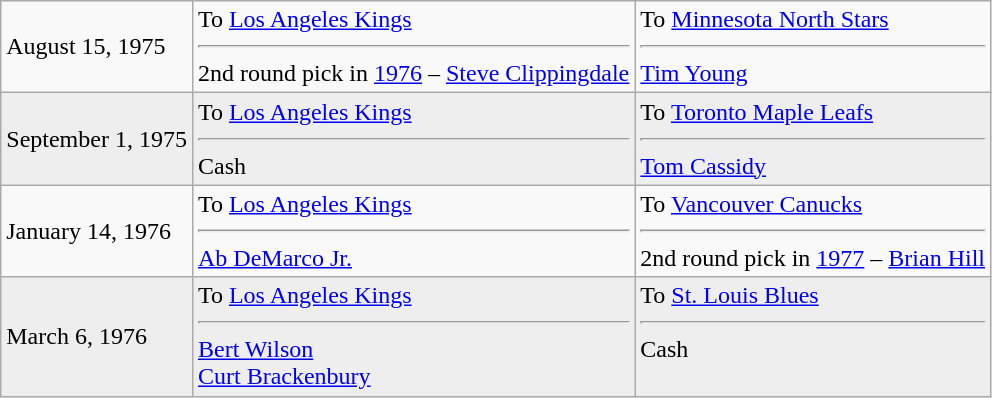<table class="wikitable">
<tr>
<td>August 15, 1975</td>
<td valign="top">To <a href='#'>Los Angeles Kings</a><hr>2nd round pick in <a href='#'>1976</a> – <a href='#'>Steve Clippingdale</a></td>
<td valign="top">To <a href='#'>Minnesota North Stars</a><hr><a href='#'>Tim Young</a></td>
</tr>
<tr style="background:#eee;">
<td>September 1, 1975</td>
<td valign="top">To <a href='#'>Los Angeles Kings</a><hr>Cash</td>
<td valign="top">To <a href='#'>Toronto Maple Leafs</a><hr><a href='#'>Tom Cassidy</a></td>
</tr>
<tr>
<td>January 14, 1976</td>
<td valign="top">To <a href='#'>Los Angeles Kings</a><hr><a href='#'>Ab DeMarco Jr.</a></td>
<td valign="top">To <a href='#'>Vancouver Canucks</a><hr>2nd round pick in <a href='#'>1977</a> – <a href='#'>Brian Hill</a></td>
</tr>
<tr style="background:#eee;">
<td>March 6, 1976</td>
<td valign="top">To <a href='#'>Los Angeles Kings</a><hr><a href='#'>Bert Wilson</a> <br> <a href='#'>Curt Brackenbury</a></td>
<td valign="top">To <a href='#'>St. Louis Blues</a><hr>Cash</td>
</tr>
</table>
